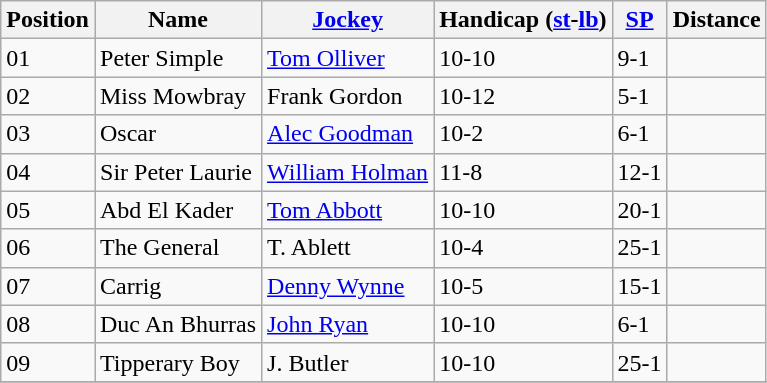<table class="wikitable sortable">
<tr>
<th data-sort-type="number">Position</th>
<th>Name</th>
<th><a href='#'>Jockey</a></th>
<th>Handicap (<a href='#'>st</a>-<a href='#'>lb</a>)</th>
<th><a href='#'>SP</a></th>
<th>Distance</th>
</tr>
<tr>
<td>01</td>
<td>Peter Simple</td>
<td><a href='#'>Tom Olliver</a></td>
<td>10-10</td>
<td>9-1</td>
<td></td>
</tr>
<tr>
<td>02</td>
<td>Miss Mowbray</td>
<td>Frank Gordon</td>
<td>10-12</td>
<td>5-1</td>
<td></td>
</tr>
<tr>
<td>03</td>
<td>Oscar</td>
<td><a href='#'>Alec Goodman</a></td>
<td>10-2</td>
<td>6-1</td>
<td></td>
</tr>
<tr>
<td>04</td>
<td>Sir Peter Laurie</td>
<td><a href='#'>William Holman</a></td>
<td>11-8</td>
<td>12-1</td>
<td></td>
</tr>
<tr>
<td>05</td>
<td>Abd El Kader</td>
<td><a href='#'>Tom Abbott</a></td>
<td>10-10</td>
<td>20-1</td>
<td></td>
</tr>
<tr>
<td>06</td>
<td>The General</td>
<td>T. Ablett</td>
<td>10-4</td>
<td>25-1</td>
<td></td>
</tr>
<tr>
<td>07</td>
<td>Carrig</td>
<td><a href='#'>Denny Wynne</a></td>
<td>10-5</td>
<td>15-1</td>
<td></td>
</tr>
<tr>
<td>08</td>
<td>Duc An Bhurras</td>
<td><a href='#'>John Ryan</a></td>
<td>10-10</td>
<td>6-1</td>
<td></td>
</tr>
<tr>
<td>09</td>
<td>Tipperary Boy</td>
<td>J. Butler</td>
<td>10-10</td>
<td>25-1</td>
<td></td>
</tr>
<tr>
</tr>
</table>
